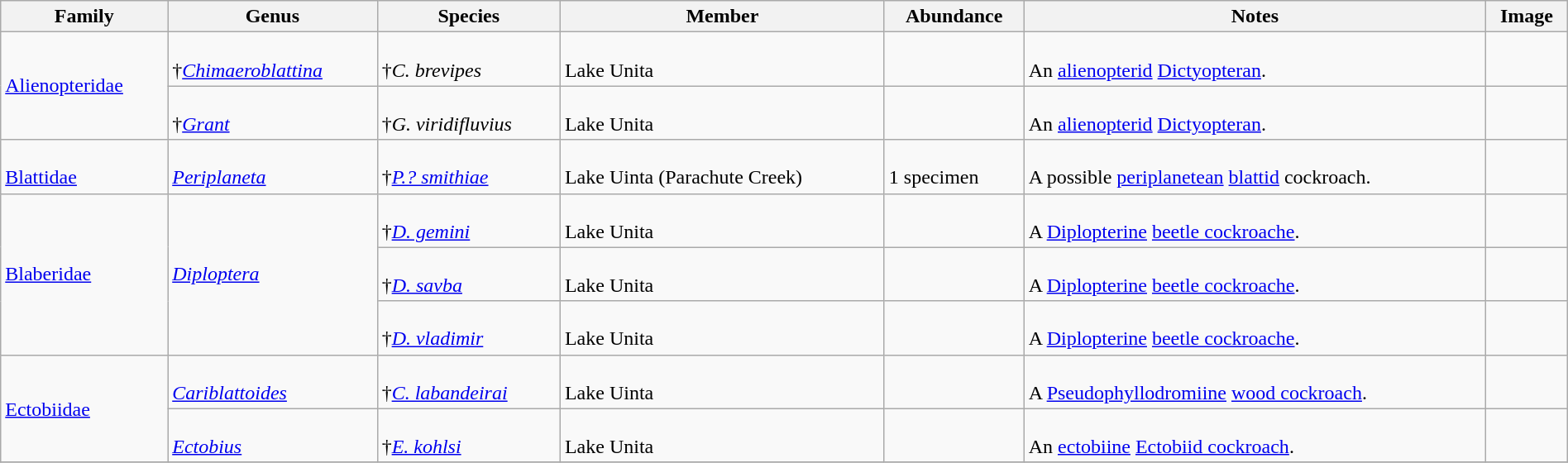<table class="wikitable" style="margin:auto;width:100%;">
<tr>
<th>Family</th>
<th>Genus</th>
<th>Species</th>
<th>Member</th>
<th>Abundance</th>
<th>Notes</th>
<th>Image</th>
</tr>
<tr>
<td rowspan=2><a href='#'>Alienopteridae</a></td>
<td><br>†<em><a href='#'>Chimaeroblattina</a></em></td>
<td><br>†<em>C. brevipes</em> </td>
<td><br>Lake Unita</td>
<td></td>
<td><br>An <a href='#'>alienopterid</a> <a href='#'>Dictyopteran</a>.</td>
<td></td>
</tr>
<tr>
<td><br>†<em><a href='#'>Grant</a></em></td>
<td><br>†<em>G. viridifluvius</em> </td>
<td><br>Lake Unita</td>
<td></td>
<td><br>An <a href='#'>alienopterid</a> <a href='#'>Dictyopteran</a>.</td>
<td></td>
</tr>
<tr>
<td><br><a href='#'>Blattidae</a></td>
<td><br><em><a href='#'>Periplaneta</a></em></td>
<td><br>†<em><a href='#'>P.? smithiae</a></em> </td>
<td><br>Lake Uinta (Parachute Creek)</td>
<td><br>1 specimen</td>
<td><br>A possible <a href='#'>periplanetean</a> <a href='#'>blattid</a> cockroach.</td>
<td><br></td>
</tr>
<tr>
<td rowspan=3><a href='#'>Blaberidae</a></td>
<td rowspan=3><em><a href='#'>Diploptera</a></em></td>
<td><br>†<em><a href='#'>D. gemini</a></em> </td>
<td><br>Lake Unita</td>
<td></td>
<td><br>A <a href='#'>Diplopterine</a> <a href='#'>beetle cockroache</a>.</td>
<td></td>
</tr>
<tr>
<td><br>†<em><a href='#'>D. savba</a></em> </td>
<td><br>Lake Unita</td>
<td></td>
<td><br>A <a href='#'>Diplopterine</a> <a href='#'>beetle cockroache</a>.</td>
<td></td>
</tr>
<tr>
<td><br>†<em><a href='#'>D. vladimir</a></em> </td>
<td><br>Lake Unita</td>
<td></td>
<td><br>A <a href='#'>Diplopterine</a> <a href='#'>beetle cockroache</a>.</td>
<td><br></td>
</tr>
<tr>
<td rowspan=2><a href='#'>Ectobiidae</a></td>
<td><br><em><a href='#'>Cariblattoides</a></em></td>
<td><br>†<em><a href='#'>C. labandeirai</a></em> </td>
<td><br>Lake Uinta</td>
<td></td>
<td><br>A <a href='#'>Pseudophyllodromiine</a> <a href='#'>wood cockroach</a>.</td>
<td></td>
</tr>
<tr>
<td><br><em><a href='#'>Ectobius</a></em></td>
<td><br>†<em><a href='#'>E. kohlsi</a></em> </td>
<td><br>Lake Unita</td>
<td></td>
<td><br>An <a href='#'>ectobiine</a> <a href='#'>Ectobiid cockroach</a>.</td>
<td><br></td>
</tr>
<tr>
</tr>
</table>
